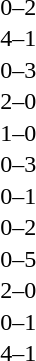<table cellspacing=1 width=70%>
<tr>
<th width=25%></th>
<th width=30%></th>
<th width=15%></th>
<th width=30%></th>
</tr>
<tr>
<td></td>
<td align=right></td>
<td align=center>0–2</td>
<td></td>
</tr>
<tr>
<td></td>
<td align=right></td>
<td align=center>4–1</td>
<td></td>
</tr>
<tr>
<td></td>
<td align=right></td>
<td align=center>0–3</td>
<td></td>
</tr>
<tr>
<td></td>
<td align=right></td>
<td align=center>2–0</td>
<td></td>
</tr>
<tr>
<td></td>
<td align=right></td>
<td align=center>1–0</td>
<td></td>
</tr>
<tr>
<td></td>
<td align=right></td>
<td align=center>0–3</td>
<td></td>
</tr>
<tr>
<td></td>
<td align=right></td>
<td align=center>0–1</td>
<td></td>
</tr>
<tr>
<td></td>
<td align=right></td>
<td align=center>0–2</td>
<td></td>
</tr>
<tr>
<td></td>
<td align=right></td>
<td align=center>0–5</td>
<td></td>
</tr>
<tr>
<td></td>
<td align=right></td>
<td align=center>2–0</td>
<td></td>
</tr>
<tr>
<td></td>
<td align=right></td>
<td align=center>0–1</td>
<td></td>
</tr>
<tr>
<td></td>
<td align=right></td>
<td align=center>4–1</td>
<td></td>
</tr>
</table>
